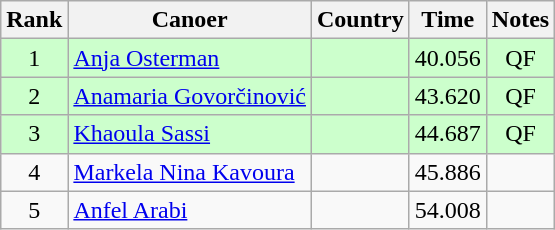<table class="wikitable" style="text-align:center;">
<tr>
<th>Rank</th>
<th>Canoer</th>
<th>Country</th>
<th>Time</th>
<th>Notes</th>
</tr>
<tr bgcolor=ccffcc>
<td>1</td>
<td align="left"><a href='#'>Anja Osterman</a></td>
<td align="left"></td>
<td>40.056</td>
<td>QF</td>
</tr>
<tr bgcolor=ccffcc>
<td>2</td>
<td align="left"><a href='#'>Anamaria Govorčinović</a></td>
<td align="left"></td>
<td>43.620</td>
<td>QF</td>
</tr>
<tr bgcolor=ccffcc>
<td>3</td>
<td align="left"><a href='#'>Khaoula Sassi</a></td>
<td align="left"></td>
<td>44.687</td>
<td>QF</td>
</tr>
<tr>
<td>4</td>
<td align="left"><a href='#'>Markela Nina Kavoura</a></td>
<td align="left"></td>
<td>45.886</td>
<td></td>
</tr>
<tr>
<td>5</td>
<td align="left"><a href='#'>Anfel Arabi</a></td>
<td align="left"></td>
<td>54.008</td>
<td></td>
</tr>
</table>
